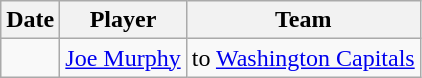<table class="wikitable">
<tr>
<th>Date</th>
<th>Player</th>
<th>Team</th>
</tr>
<tr>
<td></td>
<td><a href='#'>Joe Murphy</a></td>
<td>to <a href='#'>Washington Capitals</a></td>
</tr>
</table>
